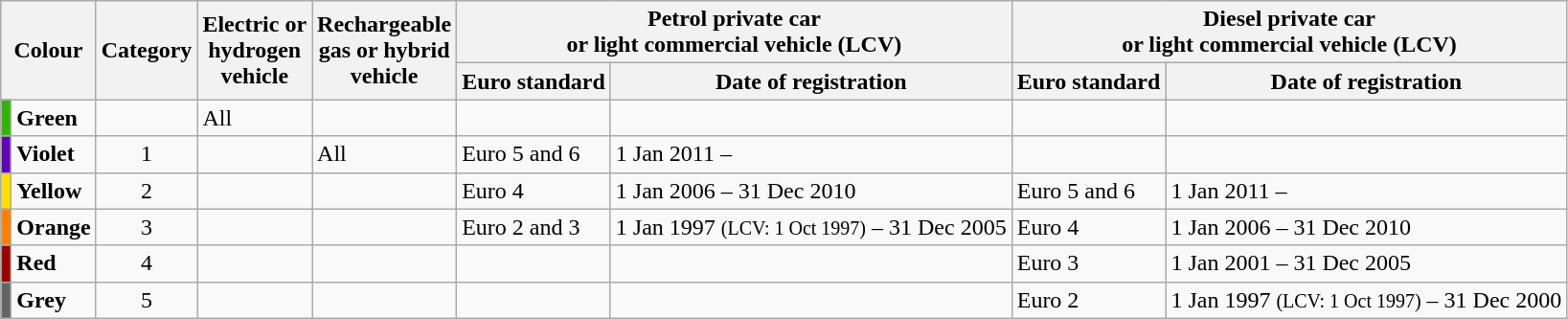<table class="wikitable">
<tr>
<th rowspan="2" colspan="2">Colour</th>
<th rowspan="2">Category</th>
<th rowspan="2">Electric or<br>hydrogen<br>vehicle</th>
<th rowspan="2">Rechargeable<br>gas or hybrid<br>vehicle</th>
<th colspan="2">Petrol private car<br>or light commercial vehicle (LCV)</th>
<th colspan="2">Diesel private car<br>or light commercial vehicle (LCV)</th>
</tr>
<tr>
<th>Euro standard</th>
<th>Date of registration</th>
<th>Euro standard</th>
<th>Date of registration</th>
</tr>
<tr>
<td style="background-color:#31B404;"></td>
<td><strong>Green</strong></td>
<td></td>
<td>All</td>
<td></td>
<td></td>
<td></td>
<td></td>
<td></td>
</tr>
<tr>
<td style="background-color:#5F04B4;"></td>
<td><strong>Violet</strong></td>
<td align= "center">1</td>
<td></td>
<td>All</td>
<td>Euro 5 and 6</td>
<td>1 Jan 2011 –</td>
<td></td>
<td></td>
</tr>
<tr>
<td style="background-color:#FFDD00;"></td>
<td><strong>Yellow</strong></td>
<td align= "center">2</td>
<td></td>
<td></td>
<td>Euro 4</td>
<td>1 Jan 2006 – 31 Dec 2010</td>
<td>Euro 5 and 6</td>
<td>1 Jan 2011 –</td>
</tr>
<tr>
<td style="background-color:#FF8000;"></td>
<td><strong>Orange</strong></td>
<td align= "center">3</td>
<td></td>
<td></td>
<td>Euro 2 and 3</td>
<td>1 Jan 1997 <small>(LCV: 1 Oct 1997)</small> – 31 Dec 2005</td>
<td>Euro 4</td>
<td>1 Jan 2006 – 31 Dec 2010</td>
</tr>
<tr>
<td style="background-color:#9A0000;"></td>
<td><strong>Red</strong></td>
<td align= "center">4</td>
<td></td>
<td></td>
<td></td>
<td></td>
<td>Euro 3</td>
<td>1 Jan 2001 – 31 Dec 2005</td>
</tr>
<tr>
<td style="background-color:#646464;"></td>
<td><strong>Grey</strong></td>
<td align= "center">5</td>
<td></td>
<td></td>
<td></td>
<td></td>
<td>Euro 2</td>
<td>1 Jan 1997 <small>(LCV: 1 Oct 1997)</small> – 31 Dec 2000</td>
</tr>
</table>
